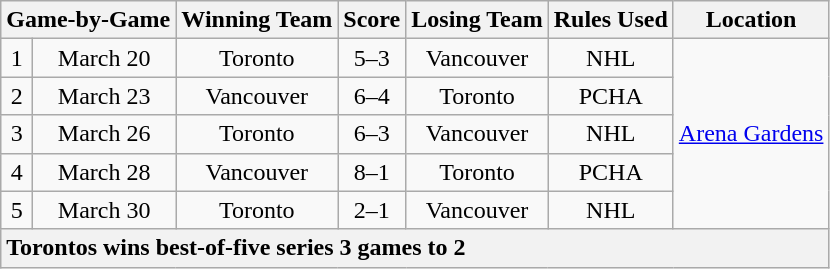<table class="wikitable" style="text-align:center;">
<tr>
<th colspan=2>Game-by-Game</th>
<th>Winning Team</th>
<th>Score</th>
<th>Losing Team</th>
<th>Rules Used</th>
<th>Location</th>
</tr>
<tr>
<td>1</td>
<td>March 20</td>
<td>Toronto</td>
<td>5–3</td>
<td>Vancouver</td>
<td>NHL</td>
<td rowspan="5"><a href='#'>Arena Gardens</a></td>
</tr>
<tr>
<td>2</td>
<td>March 23</td>
<td>Vancouver</td>
<td>6–4</td>
<td>Toronto</td>
<td>PCHA</td>
</tr>
<tr>
<td>3</td>
<td>March 26</td>
<td>Toronto</td>
<td>6–3</td>
<td>Vancouver</td>
<td>NHL</td>
</tr>
<tr>
<td>4</td>
<td>March 28</td>
<td>Vancouver</td>
<td>8–1</td>
<td>Toronto</td>
<td>PCHA</td>
</tr>
<tr>
<td>5</td>
<td>March 30</td>
<td>Toronto</td>
<td>2–1</td>
<td>Vancouver</td>
<td>NHL</td>
</tr>
<tr>
<th colspan="7" style="text-align:left;">Torontos wins best-of-five series 3 games to 2</th>
</tr>
</table>
